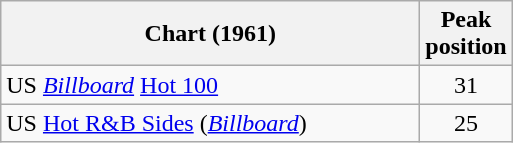<table class="wikitable sortable">
<tr>
<th scope="col" style="width:17em;">Chart (1961)</th>
<th scope="col">Peak<br>position</th>
</tr>
<tr>
<td>US <em><a href='#'>Billboard</a></em> <a href='#'>Hot 100</a></td>
<td style="text-align:center;">31</td>
</tr>
<tr>
<td>US <a href='#'>Hot R&B Sides</a> (<em><a href='#'>Billboard</a></em>)</td>
<td style="text-align:center;">25</td>
</tr>
</table>
